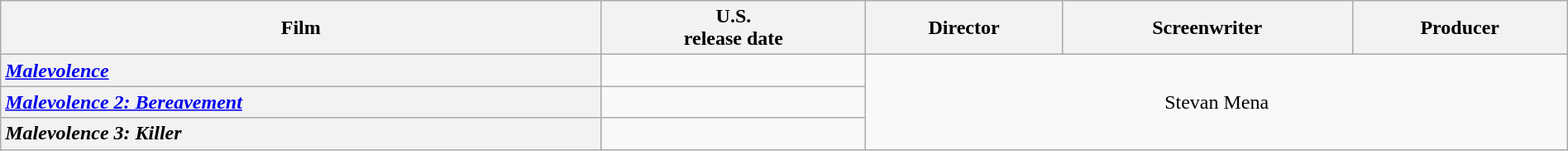<table class="wikitable plainrowheaders" style="text-align:center" width=100%>
<tr>
<th scope="col">Film</th>
<th scope="col">U.S. <br>release date</th>
<th scope="col">Director</th>
<th scope="col">Screenwriter</th>
<th scope="col">Producer</th>
</tr>
<tr>
<th scope="row" style="text-align:left"><em><a href='#'>Malevolence</a></em></th>
<td style="text-align:center"></td>
<td rowspan="3" colspan="3">Stevan Mena</td>
</tr>
<tr>
<th scope="row" style="text-align:left"><em><a href='#'>Malevolence 2: Bereavement</a></em></th>
<td></td>
</tr>
<tr>
<th scope="row" style="text-align:left"><em>Malevolence 3: Killer</em></th>
<td></td>
</tr>
</table>
